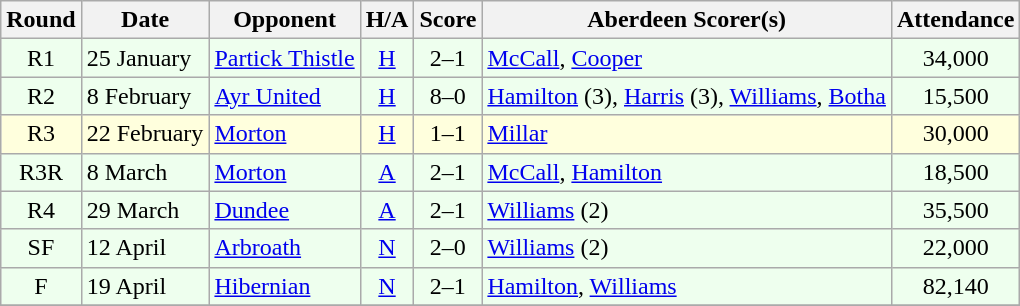<table class="wikitable" style="text-align:center">
<tr>
<th>Round</th>
<th>Date</th>
<th>Opponent</th>
<th>H/A</th>
<th>Score</th>
<th>Aberdeen Scorer(s)</th>
<th>Attendance</th>
</tr>
<tr bgcolor=#EEFFEE>
<td>R1</td>
<td align=left>25 January</td>
<td align=left><a href='#'>Partick Thistle</a></td>
<td><a href='#'>H</a></td>
<td>2–1</td>
<td align=left><a href='#'>McCall</a>, <a href='#'>Cooper</a></td>
<td>34,000</td>
</tr>
<tr bgcolor=#EEFFEE>
<td>R2</td>
<td align=left>8 February</td>
<td align=left><a href='#'>Ayr United</a></td>
<td><a href='#'>H</a></td>
<td>8–0</td>
<td align=left><a href='#'>Hamilton</a> (3), <a href='#'>Harris</a> (3), <a href='#'>Williams</a>, <a href='#'>Botha</a></td>
<td>15,500</td>
</tr>
<tr bgcolor=#FFFFDD>
<td>R3</td>
<td align=left>22 February</td>
<td align=left><a href='#'>Morton</a></td>
<td><a href='#'>H</a></td>
<td>1–1</td>
<td align=left><a href='#'>Millar</a></td>
<td>30,000</td>
</tr>
<tr bgcolor=#EEFFEE>
<td>R3R</td>
<td align=left>8 March</td>
<td align=left><a href='#'>Morton</a></td>
<td><a href='#'>A</a></td>
<td>2–1</td>
<td align=left><a href='#'>McCall</a>, <a href='#'>Hamilton</a></td>
<td>18,500</td>
</tr>
<tr bgcolor=#EEFFEE>
<td>R4</td>
<td align=left>29 March</td>
<td align=left><a href='#'>Dundee</a></td>
<td><a href='#'>A</a></td>
<td>2–1</td>
<td align=left><a href='#'>Williams</a> (2)</td>
<td>35,500</td>
</tr>
<tr bgcolor=#EEFFEE>
<td>SF</td>
<td align=left>12 April</td>
<td align=left><a href='#'>Arbroath</a></td>
<td><a href='#'>N</a></td>
<td>2–0</td>
<td align=left><a href='#'>Williams</a> (2)</td>
<td>22,000</td>
</tr>
<tr bgcolor=#EEFFEE>
<td>F</td>
<td align=left>19 April</td>
<td align=left><a href='#'>Hibernian</a></td>
<td><a href='#'>N</a></td>
<td>2–1</td>
<td align=left><a href='#'>Hamilton</a>, <a href='#'>Williams</a></td>
<td>82,140</td>
</tr>
<tr>
</tr>
</table>
